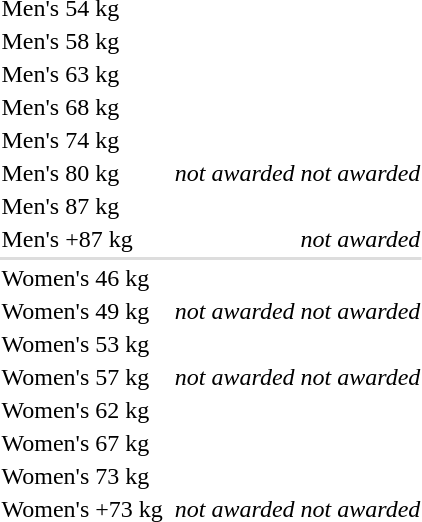<table>
<tr>
<td>Men's 54 kg</td>
<td></td>
<td></td>
<td></td>
</tr>
<tr>
<td>Men's 58 kg</td>
<td></td>
<td></td>
<td></td>
</tr>
<tr>
<td>Men's 63 kg</td>
<td></td>
<td></td>
<td></td>
</tr>
<tr>
<td>Men's 68 kg</td>
<td></td>
<td></td>
<td></td>
</tr>
<tr>
<td>Men's 74 kg</td>
<td></td>
<td></td>
<td></td>
</tr>
<tr>
<td>Men's 80 kg</td>
<td></td>
<td><em>not awarded</em></td>
<td><em>not awarded</em></td>
</tr>
<tr>
<td>Men's 87 kg</td>
<td></td>
<td></td>
<td></td>
</tr>
<tr>
<td>Men's +87 kg</td>
<td></td>
<td></td>
<td><em>not awarded</em></td>
</tr>
<tr bgcolor=#dddddd>
<td colspan=4></td>
</tr>
<tr>
<td>Women's 46 kg</td>
<td></td>
<td></td>
<td></td>
</tr>
<tr>
<td>Women's 49 kg</td>
<td></td>
<td><em>not awarded</em></td>
<td><em>not awarded</em></td>
</tr>
<tr>
<td>Women's 53 kg</td>
<td></td>
<td></td>
<td nowrap></td>
</tr>
<tr>
<td>Women's 57 kg</td>
<td nowrap></td>
<td><em>not awarded</em></td>
<td><em>not awarded</em></td>
</tr>
<tr>
<td>Women's 62 kg</td>
<td></td>
<td nowrap></td>
<td></td>
</tr>
<tr>
<td>Women's 67 kg</td>
<td></td>
<td></td>
<td></td>
</tr>
<tr>
<td>Women's 73 kg</td>
<td></td>
<td></td>
<td></td>
</tr>
<tr>
<td>Women's +73 kg</td>
<td></td>
<td><em>not awarded</em></td>
<td><em>not awarded</em></td>
</tr>
</table>
